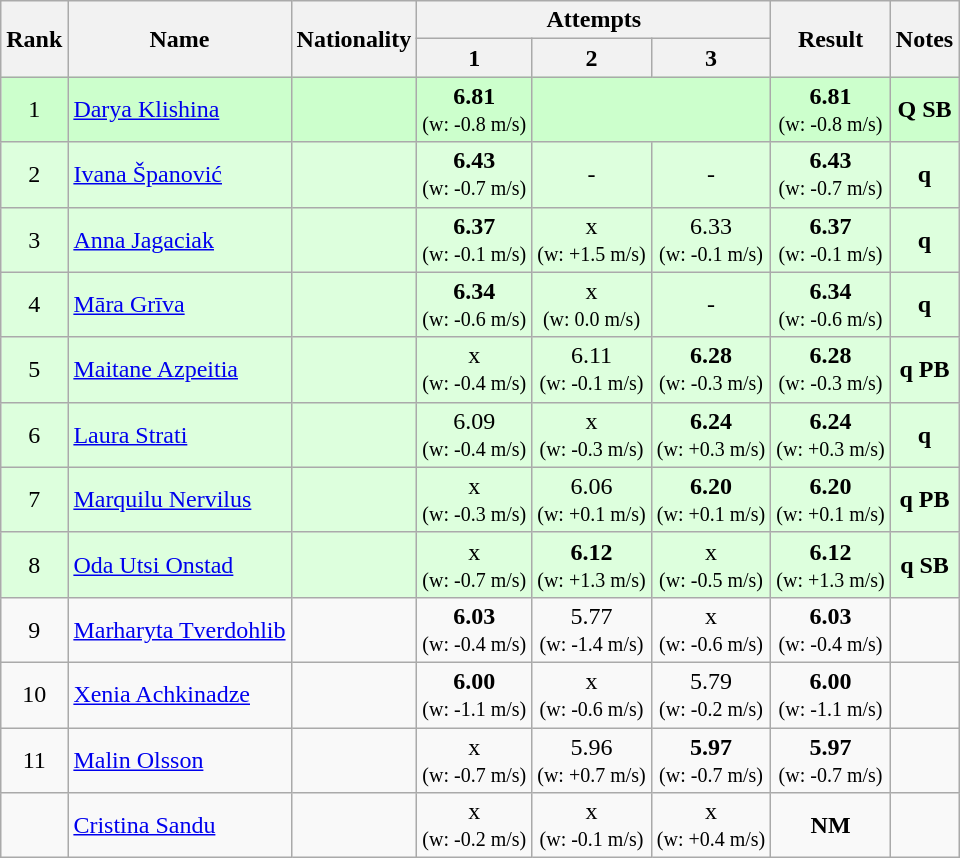<table class="wikitable sortable" style="text-align:center">
<tr>
<th rowspan=2>Rank</th>
<th rowspan=2>Name</th>
<th rowspan=2>Nationality</th>
<th colspan=3>Attempts</th>
<th rowspan=2>Result</th>
<th rowspan=2>Notes</th>
</tr>
<tr>
<th>1</th>
<th>2</th>
<th>3</th>
</tr>
<tr bgcolor=ccffcc>
<td>1</td>
<td align=left><a href='#'>Darya Klishina</a></td>
<td align=left></td>
<td><strong>6.81</strong> <br><small>(w: -0.8 m/s)</small></td>
<td colspan=2></td>
<td><strong>6.81</strong> <br><small>(w: -0.8 m/s)</small></td>
<td><strong>Q SB</strong></td>
</tr>
<tr bgcolor=ddffdd>
<td>2</td>
<td align=left><a href='#'>Ivana Španović</a></td>
<td align=left></td>
<td><strong>6.43</strong> <br><small>(w: -0.7 m/s)</small></td>
<td>-</td>
<td>-</td>
<td><strong>6.43</strong> <br><small>(w: -0.7 m/s)</small></td>
<td><strong>q</strong></td>
</tr>
<tr bgcolor=ddffdd>
<td>3</td>
<td align=left><a href='#'>Anna Jagaciak</a></td>
<td align=left></td>
<td><strong>6.37</strong> <br><small>(w: -0.1 m/s)</small></td>
<td>x <br><small>(w: +1.5 m/s)</small></td>
<td>6.33 <br><small>(w: -0.1 m/s)</small></td>
<td><strong>6.37</strong> <br><small>(w: -0.1 m/s)</small></td>
<td><strong>q</strong></td>
</tr>
<tr bgcolor=ddffdd>
<td>4</td>
<td align=left><a href='#'>Māra Grīva</a></td>
<td align=left></td>
<td><strong>6.34</strong> <br><small>(w: -0.6 m/s)</small></td>
<td>x <br><small>(w: 0.0 m/s)</small></td>
<td>-</td>
<td><strong>6.34</strong> <br><small>(w: -0.6 m/s)</small></td>
<td><strong>q</strong></td>
</tr>
<tr bgcolor=ddffdd>
<td>5</td>
<td align=left><a href='#'>Maitane Azpeitia</a></td>
<td align=left></td>
<td>x <br><small>(w: -0.4 m/s)</small></td>
<td>6.11 <br><small>(w: -0.1 m/s)</small></td>
<td><strong>6.28</strong> <br><small>(w: -0.3 m/s)</small></td>
<td><strong>6.28</strong> <br><small>(w: -0.3 m/s)</small></td>
<td><strong>q PB</strong></td>
</tr>
<tr bgcolor=ddffdd>
<td>6</td>
<td align=left><a href='#'>Laura Strati</a></td>
<td align=left></td>
<td>6.09 <br><small>(w: -0.4 m/s)</small></td>
<td>x <br><small>(w: -0.3 m/s)</small></td>
<td><strong>6.24</strong> <br><small>(w: +0.3 m/s)</small></td>
<td><strong>6.24</strong> <br><small>(w: +0.3 m/s)</small></td>
<td><strong>q</strong></td>
</tr>
<tr bgcolor=ddffdd>
<td>7</td>
<td align=left><a href='#'>Marquilu Nervilus</a></td>
<td align=left></td>
<td>x <br><small>(w: -0.3 m/s)</small></td>
<td>6.06 <br><small>(w: +0.1 m/s)</small></td>
<td><strong>6.20</strong> <br><small>(w: +0.1 m/s)</small></td>
<td><strong>6.20</strong> <br><small>(w: +0.1 m/s)</small></td>
<td><strong>q PB</strong></td>
</tr>
<tr bgcolor=ddffdd>
<td>8</td>
<td align=left><a href='#'>Oda Utsi Onstad</a></td>
<td align=left></td>
<td>x <br><small>(w: -0.7 m/s)</small></td>
<td><strong>6.12</strong> <br><small>(w: +1.3 m/s)</small></td>
<td>x <br><small>(w: -0.5 m/s)</small></td>
<td><strong>6.12</strong> <br><small>(w: +1.3 m/s)</small></td>
<td><strong>q SB</strong></td>
</tr>
<tr>
<td>9</td>
<td align=left><a href='#'>Marharyta Tverdohlib</a></td>
<td align=left></td>
<td><strong>6.03</strong> <br><small>(w: -0.4 m/s)</small></td>
<td>5.77 <br><small>(w: -1.4 m/s)</small></td>
<td>x <br><small>(w: -0.6 m/s)</small></td>
<td><strong>6.03</strong> <br><small>(w: -0.4 m/s)</small></td>
<td></td>
</tr>
<tr>
<td>10</td>
<td align=left><a href='#'>Xenia Achkinadze</a></td>
<td align=left></td>
<td><strong>6.00</strong> <br><small>(w: -1.1 m/s)</small></td>
<td>x <br><small>(w: -0.6 m/s)</small></td>
<td>5.79 <br><small>(w: -0.2 m/s)</small></td>
<td><strong>6.00</strong> <br><small>(w: -1.1 m/s)</small></td>
<td></td>
</tr>
<tr>
<td>11</td>
<td align=left><a href='#'>Malin Olsson</a></td>
<td align=left></td>
<td>x <br><small>(w: -0.7 m/s)</small></td>
<td>5.96 <br><small>(w: +0.7 m/s)</small></td>
<td><strong>5.97</strong> <br><small>(w: -0.7 m/s)</small></td>
<td><strong>5.97</strong> <br><small>(w: -0.7 m/s)</small></td>
<td></td>
</tr>
<tr>
<td></td>
<td align=left><a href='#'>Cristina Sandu</a></td>
<td align=left></td>
<td>x <br><small>(w: -0.2 m/s)</small></td>
<td>x <br><small>(w: -0.1 m/s)</small></td>
<td>x <br><small>(w: +0.4 m/s)</small></td>
<td><strong>NM</strong></td>
<td></td>
</tr>
</table>
